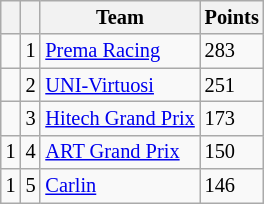<table class="wikitable" style="font-size: 85%;">
<tr>
<th></th>
<th></th>
<th>Team</th>
<th>Points</th>
</tr>
<tr>
<td align="left"></td>
<td align="center">1</td>
<td> <a href='#'>Prema Racing</a></td>
<td>283</td>
</tr>
<tr>
<td align="left"></td>
<td align="center">2</td>
<td> <a href='#'>UNI-Virtuosi</a></td>
<td>251</td>
</tr>
<tr>
<td align="left"></td>
<td align="center">3</td>
<td> <a href='#'>Hitech Grand Prix</a></td>
<td>173</td>
</tr>
<tr>
<td align="left"> 1</td>
<td align="center">4</td>
<td> <a href='#'>ART Grand Prix</a></td>
<td>150</td>
</tr>
<tr>
<td align="left"> 1</td>
<td align="center">5</td>
<td> <a href='#'>Carlin</a></td>
<td>146</td>
</tr>
</table>
